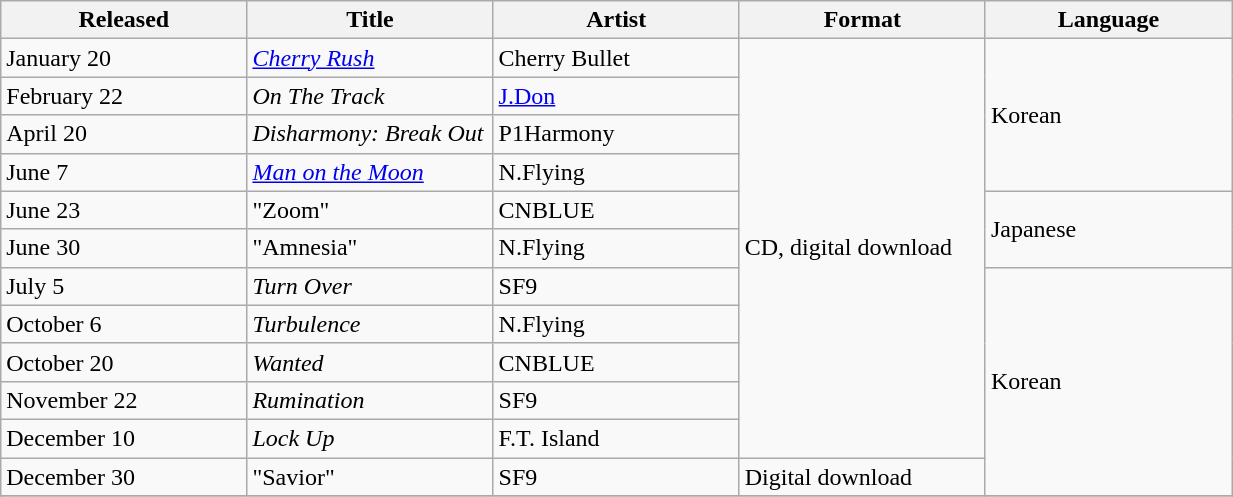<table class="wikitable sortable" align="left center" style="width:65%;">
<tr>
<th style="width:20%;">Released</th>
<th style="width:20%;">Title</th>
<th style="width:20%;">Artist</th>
<th style="width:20%;">Format</th>
<th style="width:20%;">Language</th>
</tr>
<tr>
<td>January 20</td>
<td><em><a href='#'>Cherry Rush</a></em></td>
<td>Cherry Bullet</td>
<td rowspan="11">CD, digital download</td>
<td rowspan="4">Korean</td>
</tr>
<tr>
<td>February 22</td>
<td><em>On The Track</em></td>
<td><a href='#'>J.Don</a></td>
</tr>
<tr>
<td>April 20</td>
<td><em>Disharmony: Break Out</em></td>
<td>P1Harmony</td>
</tr>
<tr>
<td>June 7</td>
<td><em><a href='#'>Man on the Moon</a></em></td>
<td>N.Flying</td>
</tr>
<tr>
<td>June 23</td>
<td>"Zoom"</td>
<td>CNBLUE</td>
<td rowspan="2">Japanese</td>
</tr>
<tr>
<td>June 30</td>
<td>"Amnesia"</td>
<td>N.Flying</td>
</tr>
<tr>
<td>July 5</td>
<td><em>Turn Over</em></td>
<td>SF9</td>
<td rowspan="6">Korean</td>
</tr>
<tr>
<td>October 6</td>
<td><em>Turbulence</em></td>
<td>N.Flying</td>
</tr>
<tr>
<td>October 20</td>
<td><em>Wanted</em></td>
<td>CNBLUE</td>
</tr>
<tr>
<td>November 22</td>
<td><em>Rumination</em></td>
<td>SF9</td>
</tr>
<tr>
<td>December 10</td>
<td><em>Lock Up</em></td>
<td>F.T. Island</td>
</tr>
<tr>
<td>December 30</td>
<td>"Savior"</td>
<td>SF9</td>
<td>Digital download</td>
</tr>
<tr>
</tr>
</table>
